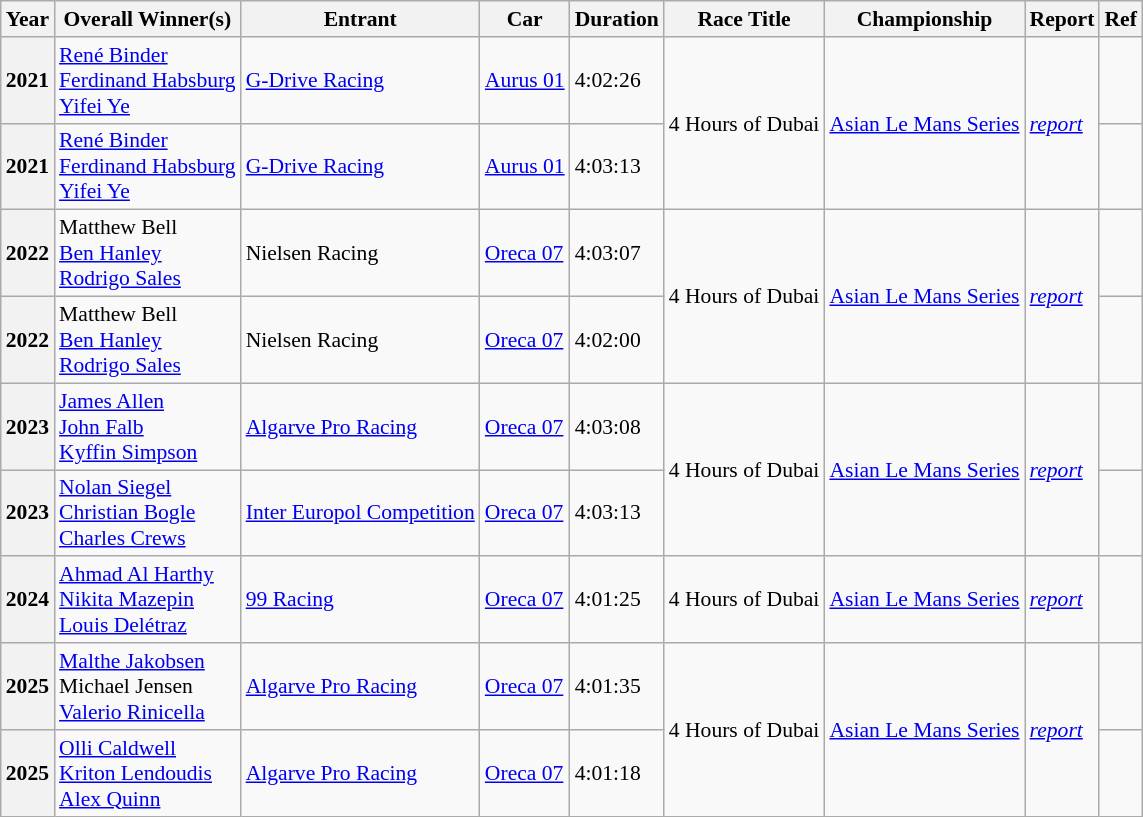<table class="wikitable" style="font-size: 90%;">
<tr>
<th>Year</th>
<th>Overall Winner(s)</th>
<th>Entrant</th>
<th>Car</th>
<th>Duration</th>
<th>Race Title</th>
<th>Championship</th>
<th>Report</th>
<th>Ref</th>
</tr>
<tr>
<th>2021<br></th>
<td> <a href='#'>René Binder</a><br> <a href='#'>Ferdinand Habsburg</a><br> <a href='#'>Yifei Ye</a></td>
<td> <a href='#'>G-Drive Racing</a></td>
<td><a href='#'>Aurus 01</a></td>
<td>4:02:26</td>
<td rowspan="2">4 Hours of Dubai</td>
<td rowspan="2"><a href='#'>Asian Le Mans Series</a></td>
<td rowspan="2"><em><a href='#'>report</a></em></td>
<td></td>
</tr>
<tr>
<th>2021<br></th>
<td> <a href='#'>René Binder</a><br> <a href='#'>Ferdinand Habsburg</a><br> <a href='#'>Yifei Ye</a></td>
<td> <a href='#'>G-Drive Racing</a></td>
<td><a href='#'>Aurus 01</a></td>
<td>4:03:13</td>
<td></td>
</tr>
<tr>
<th>2022<br></th>
<td> Matthew Bell<br> <a href='#'>Ben Hanley</a><br> <a href='#'>Rodrigo Sales</a></td>
<td> Nielsen Racing</td>
<td><a href='#'>Oreca 07</a></td>
<td>4:03:07</td>
<td rowspan="2">4 Hours of Dubai</td>
<td rowspan="2"><a href='#'>Asian Le Mans Series</a></td>
<td rowspan="2"><em><a href='#'>report</a></em></td>
<td></td>
</tr>
<tr>
<th>2022<br></th>
<td> Matthew Bell<br> <a href='#'>Ben Hanley</a><br> <a href='#'>Rodrigo Sales</a></td>
<td> Nielsen Racing</td>
<td><a href='#'>Oreca 07</a></td>
<td>4:02:00</td>
<td></td>
</tr>
<tr>
<th>2023<br></th>
<td> <a href='#'>James Allen</a><br> <a href='#'>John Falb</a><br> <a href='#'>Kyffin Simpson</a></td>
<td> <a href='#'>Algarve Pro Racing</a></td>
<td><a href='#'>Oreca 07</a></td>
<td>4:03:08</td>
<td rowspan="2">4 Hours of Dubai</td>
<td rowspan="2"><a href='#'>Asian Le Mans Series</a></td>
<td rowspan="2"><em><a href='#'>report</a></em></td>
<td></td>
</tr>
<tr>
<th>2023<br></th>
<td> <a href='#'>Nolan Siegel</a><br> <a href='#'>Christian Bogle</a><br> <a href='#'>Charles Crews</a></td>
<td> <a href='#'>Inter Europol Competition</a></td>
<td><a href='#'>Oreca 07</a></td>
<td>4:03:13</td>
<td></td>
</tr>
<tr>
<th>2024<br></th>
<td> <a href='#'>Ahmad Al Harthy</a><br> <a href='#'>Nikita Mazepin</a><br> <a href='#'>Louis Delétraz</a></td>
<td> <a href='#'>99 Racing</a></td>
<td><a href='#'>Oreca 07</a></td>
<td>4:01:25</td>
<td>4 Hours of Dubai</td>
<td><a href='#'>Asian Le Mans Series</a></td>
<td><em><a href='#'>report</a></em></td>
<td></td>
</tr>
<tr>
<th>2025<br></th>
<td> <a href='#'>Malthe Jakobsen</a><br> Michael Jensen<br> <a href='#'>Valerio Rinicella</a></td>
<td> <a href='#'>Algarve Pro Racing</a></td>
<td><a href='#'>Oreca 07</a></td>
<td>4:01:35</td>
<td rowspan="2">4 Hours of Dubai</td>
<td rowspan="2"><a href='#'>Asian Le Mans Series</a></td>
<td rowspan="2"><em><a href='#'>report</a></em></td>
<td></td>
</tr>
<tr>
<th>2025<br></th>
<td> <a href='#'>Olli Caldwell</a><br> <a href='#'>Kriton Lendoudis</a><br> <a href='#'>Alex Quinn</a></td>
<td> <a href='#'>Algarve Pro Racing</a></td>
<td><a href='#'>Oreca 07</a></td>
<td>4:01:18</td>
<td></td>
</tr>
</table>
